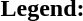<table class="toccolours" style="font-size:100%; white-space:nowrap;">
<tr>
<td><strong>Legend:</strong></td>
<td>      </td>
</tr>
<tr>
<td></td>
</tr>
<tr>
<td></td>
</tr>
</table>
